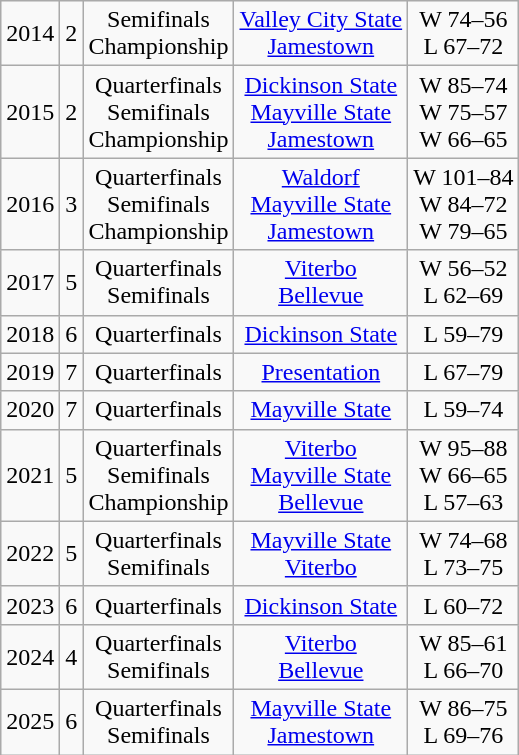<table class="wikitable">
<tr align="center">
<td>2014</td>
<td>2</td>
<td>Semifinals<br>Championship</td>
<td><a href='#'>Valley City State</a><br><a href='#'>Jamestown</a></td>
<td>W 74–56<br>L 67–72</td>
</tr>
<tr align="center">
<td>2015</td>
<td>2</td>
<td>Quarterfinals<br>Semifinals<br>Championship</td>
<td><a href='#'>Dickinson State</a><br><a href='#'>Mayville State</a><br><a href='#'>Jamestown</a></td>
<td>W 85–74<br> W 75–57<br>W 66–65</td>
</tr>
<tr align="center">
<td>2016</td>
<td>3</td>
<td>Quarterfinals<br>Semifinals<br>Championship</td>
<td><a href='#'>Waldorf</a><br><a href='#'>Mayville State</a><br><a href='#'>Jamestown</a></td>
<td>W 101–84<br>W 84–72<br>W 79–65</td>
</tr>
<tr align="center">
<td>2017</td>
<td>5</td>
<td>Quarterfinals<br>Semifinals</td>
<td><a href='#'>Viterbo</a><br><a href='#'>Bellevue</a></td>
<td>W 56–52<br>L 62–69</td>
</tr>
<tr align="center">
<td>2018</td>
<td>6</td>
<td>Quarterfinals</td>
<td><a href='#'>Dickinson State</a></td>
<td>L 59–79</td>
</tr>
<tr align="center">
<td>2019</td>
<td>7</td>
<td>Quarterfinals</td>
<td><a href='#'>Presentation</a></td>
<td>L 67–79</td>
</tr>
<tr align="center">
<td>2020</td>
<td>7</td>
<td>Quarterfinals</td>
<td><a href='#'>Mayville State</a></td>
<td>L 59–74</td>
</tr>
<tr align="center">
<td>2021</td>
<td>5</td>
<td>Quarterfinals<br>Semifinals<br>Championship</td>
<td><a href='#'>Viterbo</a><br><a href='#'>Mayville State</a><br><a href='#'>Bellevue</a></td>
<td>W 95–88<br>W 66–65<br>L 57–63</td>
</tr>
<tr align="center">
<td>2022</td>
<td>5</td>
<td>Quarterfinals<br>Semifinals</td>
<td><a href='#'>Mayville State</a><br><a href='#'>Viterbo</a></td>
<td>W 74–68<br>L 73–75</td>
</tr>
<tr align="center">
<td>2023</td>
<td>6</td>
<td>Quarterfinals</td>
<td><a href='#'>Dickinson State</a></td>
<td>L 60–72</td>
</tr>
<tr align="center">
<td>2024</td>
<td>4</td>
<td>Quarterfinals<br>Semifinals</td>
<td><a href='#'>Viterbo</a><br><a href='#'>Bellevue</a></td>
<td>W 85–61<br>L 66–70</td>
</tr>
<tr align="center">
<td>2025</td>
<td>6</td>
<td>Quarterfinals<br>Semifinals</td>
<td><a href='#'>Mayville State</a><br><a href='#'>Jamestown</a></td>
<td>W 86–75<br>L 69–76</td>
</tr>
</table>
